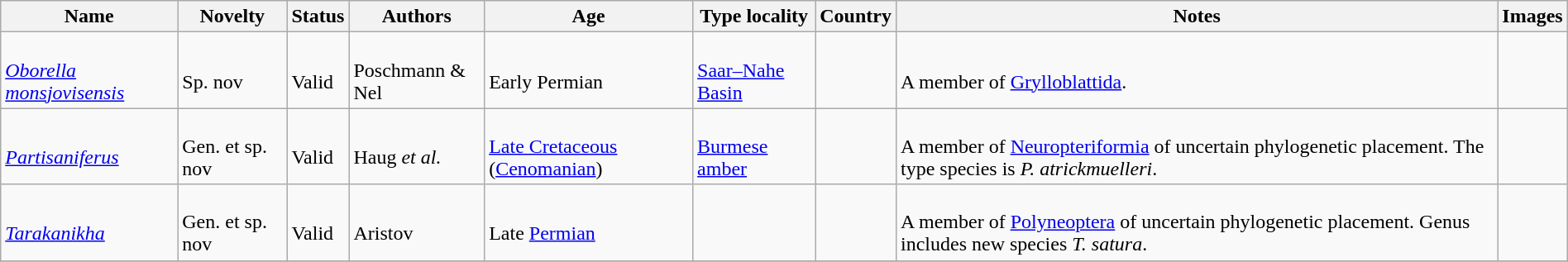<table class="wikitable sortable" align="center" width="100%">
<tr>
<th>Name</th>
<th>Novelty</th>
<th>Status</th>
<th>Authors</th>
<th>Age</th>
<th>Type locality</th>
<th>Country</th>
<th>Notes</th>
<th>Images</th>
</tr>
<tr>
<td><br><em><a href='#'>Oborella monsjovisensis</a></em></td>
<td><br>Sp. nov</td>
<td><br>Valid</td>
<td><br>Poschmann & Nel</td>
<td><br>Early Permian</td>
<td><br><a href='#'>Saar–Nahe Basin</a></td>
<td><br></td>
<td><br>A member of <a href='#'>Grylloblattida</a>.</td>
<td></td>
</tr>
<tr>
<td><br><em><a href='#'>Partisaniferus</a></em></td>
<td><br>Gen. et sp. nov</td>
<td><br>Valid</td>
<td><br>Haug <em>et al.</em></td>
<td><br><a href='#'>Late Cretaceous</a> (<a href='#'>Cenomanian</a>)</td>
<td><br><a href='#'>Burmese amber</a></td>
<td><br></td>
<td><br>A member of <a href='#'>Neuropteriformia</a> of uncertain phylogenetic placement. The type species is <em>P. atrickmuelleri</em>.</td>
<td></td>
</tr>
<tr>
<td><br><em><a href='#'>Tarakanikha</a></em></td>
<td><br>Gen. et sp. nov</td>
<td><br>Valid</td>
<td><br>Aristov</td>
<td><br>Late <a href='#'>Permian</a></td>
<td></td>
<td><br></td>
<td><br>A member of <a href='#'>Polyneoptera</a> of uncertain phylogenetic placement. Genus includes new species <em>T. satura</em>.</td>
<td></td>
</tr>
<tr>
</tr>
</table>
